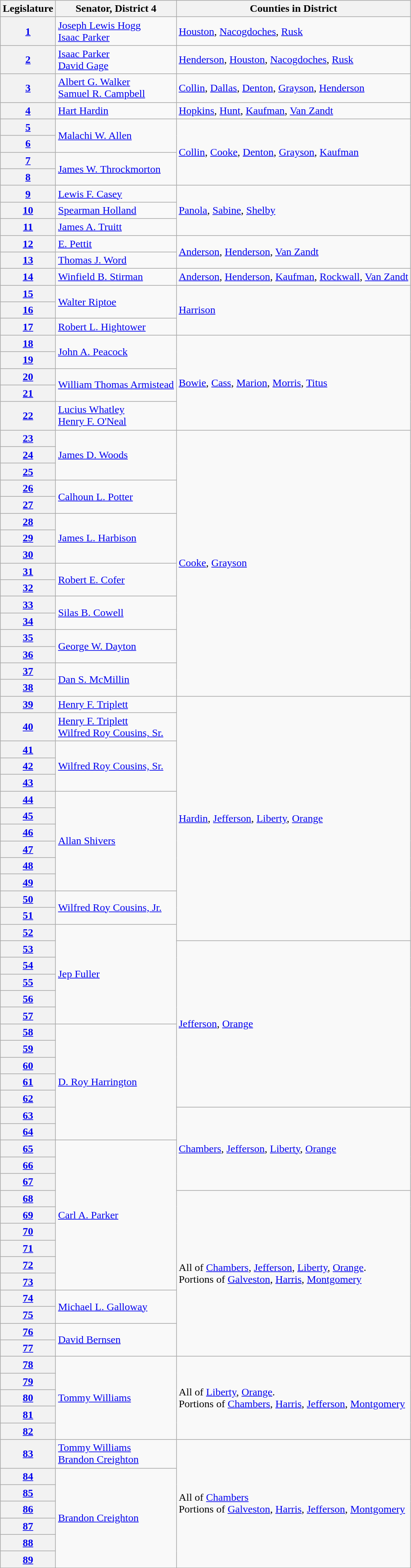<table class="wikitable">
<tr>
<th>Legislature</th>
<th>Senator, District 4</th>
<th>Counties in District</th>
</tr>
<tr>
<th><a href='#'>1</a></th>
<td><a href='#'>Joseph Lewis Hogg</a><br><a href='#'>Isaac Parker</a></td>
<td><a href='#'>Houston</a>, <a href='#'>Nacogdoches</a>, <a href='#'>Rusk</a></td>
</tr>
<tr>
<th><a href='#'>2</a></th>
<td><a href='#'>Isaac Parker</a><br><a href='#'>David Gage</a></td>
<td><a href='#'>Henderson</a>, <a href='#'>Houston</a>, <a href='#'>Nacogdoches</a>, <a href='#'>Rusk</a></td>
</tr>
<tr>
<th><a href='#'>3</a></th>
<td><a href='#'>Albert G. Walker</a><br><a href='#'>Samuel R. Campbell</a></td>
<td><a href='#'>Collin</a>, <a href='#'>Dallas</a>, <a href='#'>Denton</a>, <a href='#'>Grayson</a>, <a href='#'>Henderson</a></td>
</tr>
<tr>
<th><a href='#'>4</a></th>
<td><a href='#'>Hart Hardin</a></td>
<td rowspan=1><a href='#'>Hopkins</a>, <a href='#'>Hunt</a>, <a href='#'>Kaufman</a>, <a href='#'>Van Zandt</a></td>
</tr>
<tr>
<th><a href='#'>5</a></th>
<td rowspan=2><a href='#'>Malachi W. Allen</a></td>
<td rowspan=4><a href='#'>Collin</a>, <a href='#'>Cooke</a>, <a href='#'>Denton</a>, <a href='#'>Grayson</a>, <a href='#'>Kaufman</a></td>
</tr>
<tr>
<th><a href='#'>6</a></th>
</tr>
<tr>
<th><a href='#'>7</a></th>
<td rowspan=2><a href='#'>James W. Throckmorton</a></td>
</tr>
<tr>
<th><a href='#'>8</a></th>
</tr>
<tr>
<th><a href='#'>9</a></th>
<td><a href='#'>Lewis F. Casey</a></td>
<td rowspan=3><a href='#'>Panola</a>, <a href='#'>Sabine</a>, <a href='#'>Shelby</a></td>
</tr>
<tr>
<th><a href='#'>10</a></th>
<td><a href='#'>Spearman Holland</a></td>
</tr>
<tr>
<th><a href='#'>11</a></th>
<td><a href='#'>James A. Truitt</a></td>
</tr>
<tr>
<th><a href='#'>12</a></th>
<td><a href='#'>E. Pettit</a></td>
<td rowspan=2><a href='#'>Anderson</a>, <a href='#'>Henderson</a>, <a href='#'>Van Zandt</a></td>
</tr>
<tr>
<th><a href='#'>13</a></th>
<td><a href='#'>Thomas J. Word</a></td>
</tr>
<tr>
<th><a href='#'>14</a></th>
<td><a href='#'>Winfield B. Stirman</a></td>
<td rowspan=1><a href='#'>Anderson</a>, <a href='#'>Henderson</a>, <a href='#'>Kaufman</a>, <a href='#'>Rockwall</a>, <a href='#'>Van Zandt</a></td>
</tr>
<tr>
<th><a href='#'>15</a></th>
<td rowspan=2><a href='#'>Walter Riptoe</a></td>
<td rowspan=3><a href='#'>Harrison</a></td>
</tr>
<tr>
<th><a href='#'>16</a></th>
</tr>
<tr>
<th><a href='#'>17</a></th>
<td><a href='#'>Robert L. Hightower</a></td>
</tr>
<tr>
<th><a href='#'>18</a></th>
<td rowspan=2><a href='#'>John A. Peacock</a></td>
<td rowspan=5><a href='#'>Bowie</a>, <a href='#'>Cass</a>, <a href='#'>Marion</a>, <a href='#'>Morris</a>, <a href='#'>Titus</a></td>
</tr>
<tr>
<th><a href='#'>19</a></th>
</tr>
<tr>
<th><a href='#'>20</a></th>
<td rowspan=2><a href='#'>William Thomas Armistead</a></td>
</tr>
<tr>
<th><a href='#'>21</a></th>
</tr>
<tr>
<th><a href='#'>22</a></th>
<td><a href='#'>Lucius Whatley</a><br><a href='#'>Henry F. O'Neal</a></td>
</tr>
<tr>
<th><a href='#'>23</a></th>
<td rowspan=3><a href='#'>James D. Woods</a></td>
<td rowspan=16><a href='#'>Cooke</a>, <a href='#'>Grayson</a></td>
</tr>
<tr>
<th><a href='#'>24</a></th>
</tr>
<tr>
<th><a href='#'>25</a></th>
</tr>
<tr>
<th><a href='#'>26</a></th>
<td rowspan=2><a href='#'>Calhoun L. Potter</a></td>
</tr>
<tr>
<th><a href='#'>27</a></th>
</tr>
<tr>
<th><a href='#'>28</a></th>
<td rowspan=3><a href='#'>James L. Harbison</a></td>
</tr>
<tr>
<th><a href='#'>29</a></th>
</tr>
<tr>
<th><a href='#'>30</a></th>
</tr>
<tr>
<th><a href='#'>31</a></th>
<td rowspan=2><a href='#'>Robert E. Cofer</a></td>
</tr>
<tr>
<th><a href='#'>32</a></th>
</tr>
<tr>
<th><a href='#'>33</a></th>
<td rowspan=2><a href='#'>Silas B. Cowell</a></td>
</tr>
<tr>
<th><a href='#'>34</a></th>
</tr>
<tr>
<th><a href='#'>35</a></th>
<td rowspan=2><a href='#'>George W. Dayton</a></td>
</tr>
<tr>
<th><a href='#'>36</a></th>
</tr>
<tr>
<th><a href='#'>37</a></th>
<td rowspan=2><a href='#'>Dan S. McMillin</a></td>
</tr>
<tr>
<th><a href='#'>38</a></th>
</tr>
<tr>
<th><a href='#'>39</a></th>
<td><a href='#'>Henry F. Triplett</a></td>
<td rowspan=14><a href='#'>Hardin</a>, <a href='#'>Jefferson</a>, <a href='#'>Liberty</a>, <a href='#'>Orange</a></td>
</tr>
<tr>
<th><a href='#'>40</a></th>
<td><a href='#'>Henry F. Triplett</a><br><a href='#'>Wilfred Roy Cousins, Sr.</a></td>
</tr>
<tr>
<th><a href='#'>41</a></th>
<td rowspan=3><a href='#'>Wilfred Roy Cousins, Sr.</a></td>
</tr>
<tr>
<th><a href='#'>42</a></th>
</tr>
<tr>
<th><a href='#'>43</a></th>
</tr>
<tr>
<th><a href='#'>44</a></th>
<td rowspan=6><a href='#'>Allan Shivers</a></td>
</tr>
<tr>
<th><a href='#'>45</a></th>
</tr>
<tr>
<th><a href='#'>46</a></th>
</tr>
<tr>
<th><a href='#'>47</a></th>
</tr>
<tr>
<th><a href='#'>48</a></th>
</tr>
<tr>
<th><a href='#'>49</a></th>
</tr>
<tr>
<th><a href='#'>50</a></th>
<td rowspan=2><a href='#'>Wilfred Roy Cousins, Jr.</a></td>
</tr>
<tr>
<th><a href='#'>51</a></th>
</tr>
<tr>
<th><a href='#'>52</a></th>
<td rowspan=6><a href='#'>Jep Fuller</a></td>
</tr>
<tr>
<th><a href='#'>53</a></th>
<td rowspan=10><a href='#'>Jefferson</a>, <a href='#'>Orange</a></td>
</tr>
<tr>
<th><a href='#'>54</a></th>
</tr>
<tr>
<th><a href='#'>55</a></th>
</tr>
<tr>
<th><a href='#'>56</a></th>
</tr>
<tr>
<th><a href='#'>57</a></th>
</tr>
<tr>
<th><a href='#'>58</a></th>
<td rowspan=7><a href='#'>D. Roy Harrington</a></td>
</tr>
<tr>
<th><a href='#'>59</a></th>
</tr>
<tr>
<th><a href='#'>60</a></th>
</tr>
<tr>
<th><a href='#'>61</a></th>
</tr>
<tr>
<th><a href='#'>62</a></th>
</tr>
<tr>
<th><a href='#'>63</a></th>
<td rowspan=5><a href='#'>Chambers</a>, <a href='#'>Jefferson</a>, <a href='#'>Liberty</a>, <a href='#'>Orange</a></td>
</tr>
<tr>
<th><a href='#'>64</a></th>
</tr>
<tr>
<th><a href='#'>65</a></th>
<td rowspan=9><a href='#'>Carl A. Parker</a></td>
</tr>
<tr>
<th><a href='#'>66</a></th>
</tr>
<tr>
<th><a href='#'>67</a></th>
</tr>
<tr>
<th><a href='#'>68</a></th>
<td rowspan=10>All of <a href='#'>Chambers</a>, <a href='#'>Jefferson</a>, <a href='#'>Liberty</a>, <a href='#'>Orange</a>.<br>Portions of <a href='#'>Galveston</a>, <a href='#'>Harris</a>, <a href='#'>Montgomery</a></td>
</tr>
<tr>
<th><a href='#'>69</a></th>
</tr>
<tr>
<th><a href='#'>70</a></th>
</tr>
<tr>
<th><a href='#'>71</a></th>
</tr>
<tr>
<th><a href='#'>72</a></th>
</tr>
<tr>
<th><a href='#'>73</a></th>
</tr>
<tr>
<th><a href='#'>74</a></th>
<td rowspan=2><a href='#'>Michael L. Galloway</a></td>
</tr>
<tr>
<th><a href='#'>75</a></th>
</tr>
<tr>
<th><a href='#'>76</a></th>
<td rowspan=2><a href='#'>David Bernsen</a></td>
</tr>
<tr>
<th><a href='#'>77</a></th>
</tr>
<tr>
<th><a href='#'>78</a></th>
<td rowspan=5><a href='#'>Tommy Williams</a></td>
<td rowspan=5>All of <a href='#'>Liberty</a>, <a href='#'>Orange</a>.<br>Portions of <a href='#'>Chambers</a>, <a href='#'>Harris</a>, <a href='#'>Jefferson</a>, <a href='#'>Montgomery</a></td>
</tr>
<tr>
<th><a href='#'>79</a></th>
</tr>
<tr>
<th><a href='#'>80</a></th>
</tr>
<tr>
<th><a href='#'>81</a></th>
</tr>
<tr>
<th><a href='#'>82</a></th>
</tr>
<tr>
<th><a href='#'>83</a></th>
<td><a href='#'>Tommy Williams</a><br><a href='#'>Brandon Creighton</a></td>
<td rowspan=7>All of <a href='#'>Chambers</a><br>Portions of <a href='#'>Galveston</a>, <a href='#'>Harris</a>, <a href='#'>Jefferson</a>, <a href='#'>Montgomery</a></td>
</tr>
<tr>
<th><a href='#'>84</a></th>
<td rowspan=6><a href='#'>Brandon Creighton</a></td>
</tr>
<tr>
<th><a href='#'>85</a></th>
</tr>
<tr>
<th><a href='#'>86</a></th>
</tr>
<tr>
<th><a href='#'>87</a></th>
</tr>
<tr>
<th><a href='#'>88</a></th>
</tr>
<tr>
<th><a href='#'>89</a></th>
</tr>
</table>
